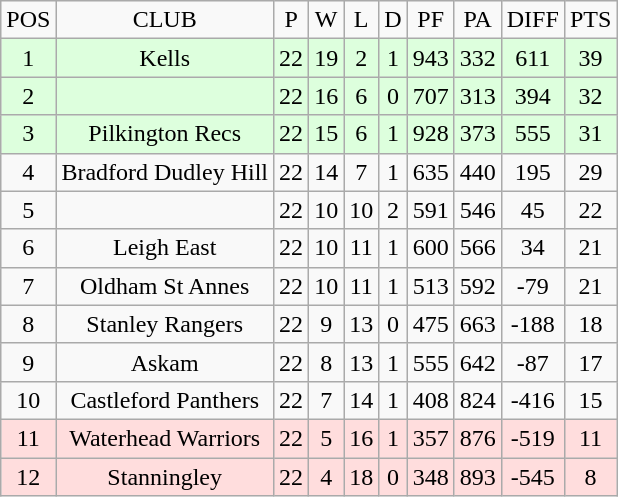<table class="wikitable" style="text-align: center;">
<tr>
<td>POS</td>
<td>CLUB</td>
<td>P</td>
<td>W</td>
<td>L</td>
<td>D</td>
<td>PF</td>
<td>PA</td>
<td>DIFF</td>
<td>PTS</td>
</tr>
<tr style="background:#ddffdd;">
<td>1</td>
<td>Kells</td>
<td>22</td>
<td>19</td>
<td>2</td>
<td>1</td>
<td>943</td>
<td>332</td>
<td>611</td>
<td>39</td>
</tr>
<tr style="background:#ddffdd;">
<td>2</td>
<td></td>
<td>22</td>
<td>16</td>
<td>6</td>
<td>0</td>
<td>707</td>
<td>313</td>
<td>394</td>
<td>32</td>
</tr>
<tr style="background:#ddffdd;">
<td>3</td>
<td>Pilkington Recs</td>
<td>22</td>
<td>15</td>
<td>6</td>
<td>1</td>
<td>928</td>
<td>373</td>
<td>555</td>
<td>31</td>
</tr>
<tr>
<td>4</td>
<td>Bradford Dudley Hill</td>
<td>22</td>
<td>14</td>
<td>7</td>
<td>1</td>
<td>635</td>
<td>440</td>
<td>195</td>
<td>29</td>
</tr>
<tr>
<td>5</td>
<td></td>
<td>22</td>
<td>10</td>
<td>10</td>
<td>2</td>
<td>591</td>
<td>546</td>
<td>45</td>
<td>22</td>
</tr>
<tr>
<td>6</td>
<td>Leigh East</td>
<td>22</td>
<td>10</td>
<td>11</td>
<td>1</td>
<td>600</td>
<td>566</td>
<td>34</td>
<td>21</td>
</tr>
<tr>
<td>7</td>
<td>Oldham St Annes</td>
<td>22</td>
<td>10</td>
<td>11</td>
<td>1</td>
<td>513</td>
<td>592</td>
<td>-79</td>
<td>21</td>
</tr>
<tr>
<td>8</td>
<td>Stanley Rangers</td>
<td>22</td>
<td>9</td>
<td>13</td>
<td>0</td>
<td>475</td>
<td>663</td>
<td>-188</td>
<td>18</td>
</tr>
<tr>
<td>9</td>
<td>Askam</td>
<td>22</td>
<td>8</td>
<td>13</td>
<td>1</td>
<td>555</td>
<td>642</td>
<td>-87</td>
<td>17</td>
</tr>
<tr>
<td>10</td>
<td>Castleford Panthers</td>
<td>22</td>
<td>7</td>
<td>14</td>
<td>1</td>
<td>408</td>
<td>824</td>
<td>-416</td>
<td>15</td>
</tr>
<tr style="background:#ffdddd;">
<td>11</td>
<td>Waterhead Warriors</td>
<td>22</td>
<td>5</td>
<td>16</td>
<td>1</td>
<td>357</td>
<td>876</td>
<td>-519</td>
<td>11</td>
</tr>
<tr style="background:#ffdddd;">
<td>12</td>
<td>Stanningley</td>
<td>22</td>
<td>4</td>
<td>18</td>
<td>0</td>
<td>348</td>
<td>893</td>
<td>-545</td>
<td>8</td>
</tr>
</table>
